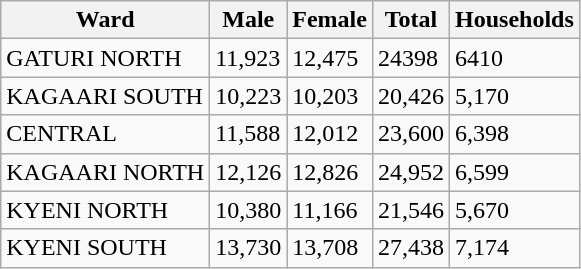<table class="wikitable">
<tr>
<th>Ward</th>
<th>Male</th>
<th>Female</th>
<th>Total</th>
<th>Households</th>
</tr>
<tr>
<td>GATURI NORTH</td>
<td>11,923</td>
<td>12,475</td>
<td>24398</td>
<td>6410</td>
</tr>
<tr>
<td>KAGAARI SOUTH</td>
<td>10,223</td>
<td>10,203</td>
<td>20,426</td>
<td>5,170</td>
</tr>
<tr>
<td>CENTRAL</td>
<td>11,588</td>
<td>12,012</td>
<td>23,600</td>
<td>6,398</td>
</tr>
<tr>
<td>KAGAARI NORTH</td>
<td>12,126</td>
<td>12,826</td>
<td>24,952</td>
<td>6,599</td>
</tr>
<tr>
<td>KYENI NORTH</td>
<td>10,380</td>
<td>11,166</td>
<td>21,546</td>
<td>5,670</td>
</tr>
<tr>
<td>KYENI SOUTH</td>
<td>13,730</td>
<td>13,708</td>
<td>27,438</td>
<td>7,174</td>
</tr>
</table>
